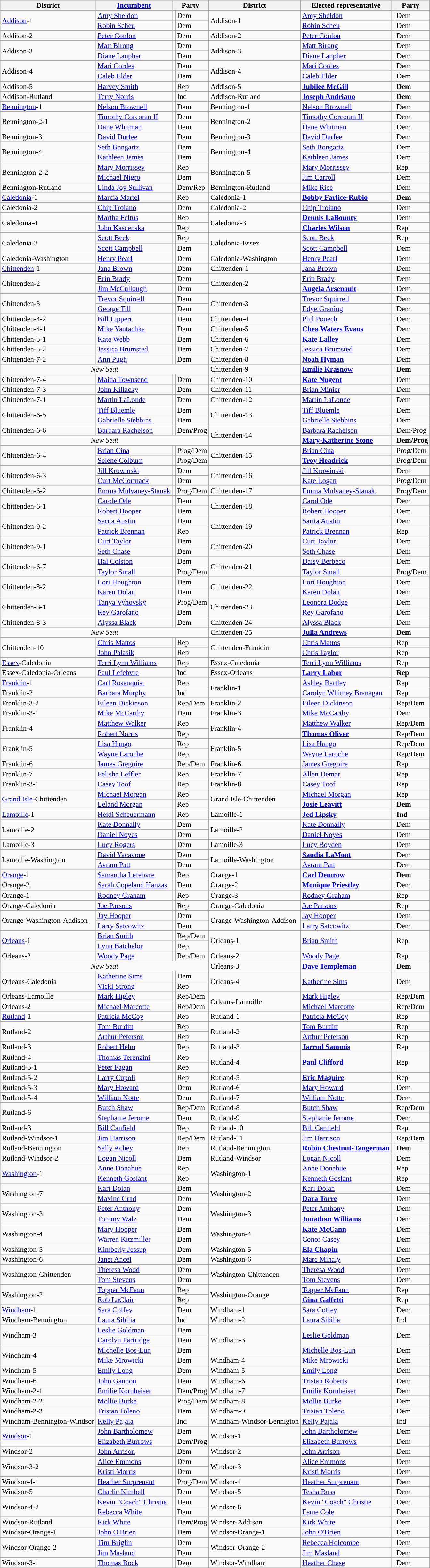<table class=wikitable style="font-size:95%;line-height:14px;">
<tr>
<th>District</th>
<th><a href='#'>Incumbent</a></th>
<th colspan=2>Party</th>
<th>District</th>
<th class="unsortable">Elected representative</th>
<th colspan=2>Party</th>
</tr>
<tr>
<td rowspan=2><a href='#'>Addison</a>-1</td>
<td><a href='#'>Amy Sheldon</a></td>
<td style="background:"></td>
<td>Dem</td>
<td rowspan=2>Addison-1</td>
<td><a href='#'>Amy Sheldon</a></td>
<td style="background:"></td>
<td>Dem</td>
</tr>
<tr>
<td><a href='#'>Robin Scheu</a></td>
<td style="background:"></td>
<td>Dem</td>
<td><a href='#'>Robin Scheu</a></td>
<td style="background:"></td>
<td>Dem</td>
</tr>
<tr>
<td>Addison-2</td>
<td><a href='#'>Peter Conlon</a></td>
<td style="background:"></td>
<td>Dem</td>
<td>Addison-2</td>
<td><a href='#'>Peter Conlon</a></td>
<td style="background:"></td>
<td>Dem</td>
</tr>
<tr>
<td rowspan=2>Addison-3</td>
<td><a href='#'>Matt Birong</a></td>
<td style="background:"></td>
<td>Dem</td>
<td rowspan=2>Addison-3</td>
<td><a href='#'>Matt Birong</a></td>
<td style="background:"></td>
<td>Dem</td>
</tr>
<tr>
<td><a href='#'>Diane Lanpher</a></td>
<td style="background:"></td>
<td>Dem</td>
<td><a href='#'>Diane Lanpher</a></td>
<td style="background:"></td>
<td>Dem</td>
</tr>
<tr>
<td rowspan=2>Addison-4</td>
<td><a href='#'>Mari Cordes</a></td>
<td style="background:"></td>
<td>Dem</td>
<td rowspan=2>Addison-4</td>
<td><a href='#'>Mari Cordes</a></td>
<td style="background:"></td>
<td>Dem</td>
</tr>
<tr>
<td><a href='#'>Caleb Elder</a></td>
<td style="background:"></td>
<td>Dem</td>
<td><a href='#'>Caleb Elder</a></td>
<td style="background:"></td>
<td>Dem</td>
</tr>
<tr>
<td>Addison-5</td>
<td><a href='#'>Harvey Smith</a></td>
<td style="background:"></td>
<td>Rep</td>
<td>Addison-5</td>
<td><strong><a href='#'>Jubilee McGill</a></strong></td>
<td style="background:"></td>
<td><strong>Dem</strong></td>
</tr>
<tr>
<td>Addison-Rutland</td>
<td><a href='#'>Terry Norris</a></td>
<td style="background:"></td>
<td>Ind</td>
<td>Addison-Rutland</td>
<td><strong><a href='#'>Joseph Andriano</a></strong></td>
<td style="background:"></td>
<td><strong>Dem</strong></td>
</tr>
<tr>
<td><a href='#'>Bennington</a>-1</td>
<td><a href='#'>Nelson Brownell</a></td>
<td style="background:"></td>
<td>Dem</td>
<td>Bennington-1</td>
<td><a href='#'>Nelson Brownell</a></td>
<td style="background:"></td>
<td>Dem</td>
</tr>
<tr>
<td rowspan=2>Bennington-2-1</td>
<td><a href='#'>Timothy Corcoran II</a></td>
<td style="background:"></td>
<td>Dem</td>
<td rowspan=2>Bennington-2</td>
<td><a href='#'>Timothy Corcoran II</a></td>
<td style="background:"></td>
<td>Dem</td>
</tr>
<tr>
<td><a href='#'>Dane Whitman</a></td>
<td style="background:"></td>
<td>Dem</td>
<td><a href='#'>Dane Whitman</a></td>
<td style="background:"></td>
<td>Dem</td>
</tr>
<tr>
<td>Bennington-3</td>
<td><a href='#'>David Durfee</a></td>
<td style="background:"></td>
<td>Dem</td>
<td>Bennington-3</td>
<td><a href='#'>David Durfee</a></td>
<td style="background:"></td>
<td>Dem</td>
</tr>
<tr>
<td rowspan=2>Bennington-4</td>
<td><a href='#'>Seth Bongartz</a></td>
<td style="background:"></td>
<td>Dem</td>
<td rowspan=2>Bennington-4</td>
<td><a href='#'>Seth Bongartz</a></td>
<td style="background:"></td>
<td>Dem</td>
</tr>
<tr>
<td><a href='#'>Kathleen James</a></td>
<td style="background:"></td>
<td>Dem</td>
<td><a href='#'>Kathleen James</a></td>
<td style="background:"></td>
<td>Dem</td>
</tr>
<tr>
<td rowspan=2>Bennington-2-2</td>
<td><a href='#'>Mary Morrissey</a></td>
<td style="background:"></td>
<td>Rep</td>
<td rowspan=2>Bennington-5</td>
<td><a href='#'>Mary Morrissey</a></td>
<td style="background:"></td>
<td>Rep</td>
</tr>
<tr>
<td><a href='#'>Michael Nigro</a></td>
<td style="background:"></td>
<td>Dem</td>
<td><a href='#'>Jim Carroll</a></td>
<td style="background:"></td>
<td>Dem</td>
</tr>
<tr>
<td>Bennington-Rutland</td>
<td><a href='#'>Linda Joy Sullivan</a></td>
<td style="background:"></td>
<td>Dem/Rep</td>
<td>Bennington-Rutland</td>
<td><a href='#'>Mike Rice</a></td>
<td style="background:"></td>
<td>Dem</td>
</tr>
<tr>
<td><a href='#'>Caledonia</a>-1</td>
<td><a href='#'>Marcia Martel</a></td>
<td style="background:"></td>
<td>Rep</td>
<td>Caledonia-1</td>
<td><strong><a href='#'>Bobby Farlice-Rubio</a></strong></td>
<td style="background:"></td>
<td><strong>Dem</strong></td>
</tr>
<tr>
<td>Caledonia-2</td>
<td><a href='#'>Chip Troiano</a></td>
<td style="background:"></td>
<td>Dem</td>
<td>Caledonia-2</td>
<td><a href='#'>Chip Troiano</a></td>
<td style="background:"></td>
<td>Dem</td>
</tr>
<tr>
<td rowspan=2>Caledonia-4</td>
<td><a href='#'>Martha Feltus</a></td>
<td style="background:"></td>
<td>Rep</td>
<td rowspan=2>Caledonia-3</td>
<td><strong><a href='#'>Dennis LaBounty</a></strong></td>
<td style="background:"></td>
<td>Dem</td>
</tr>
<tr>
<td><a href='#'>John Kascenska</a></td>
<td style="background:"></td>
<td>Rep</td>
<td><a href='#'><strong>Charles Wilson</strong></a></td>
<td style="background:"></td>
<td>Rep</td>
</tr>
<tr>
<td rowspan=2>Caledonia-3</td>
<td><a href='#'>Scott Beck</a></td>
<td style="background:"></td>
<td>Rep</td>
<td rowspan=2>Caledonia-Essex</td>
<td><a href='#'>Scott Beck</a></td>
<td style="background:"></td>
<td>Rep</td>
</tr>
<tr>
<td><a href='#'>Scott Campbell</a></td>
<td style="background:"></td>
<td>Dem</td>
<td><a href='#'>Scott Campbell</a></td>
<td style="background:"></td>
<td>Dem</td>
</tr>
<tr>
<td>Caledonia-Washington</td>
<td><a href='#'>Henry Pearl</a></td>
<td style="background:"></td>
<td>Dem</td>
<td>Caledonia-Washington</td>
<td><a href='#'>Henry Pearl</a></td>
<td style="background:"></td>
<td>Dem</td>
</tr>
<tr>
<td><a href='#'>Chittenden</a>-1</td>
<td><a href='#'>Jana Brown</a></td>
<td style="background:"></td>
<td>Dem</td>
<td>Chittenden-1</td>
<td><a href='#'>Jana Brown</a></td>
<td style="background:"></td>
<td>Dem</td>
</tr>
<tr>
<td rowspan=2>Chittenden-2</td>
<td><a href='#'>Erin Brady</a></td>
<td style="background:"></td>
<td>Dem</td>
<td rowspan=2>Chittenden-2</td>
<td><a href='#'>Erin Brady</a></td>
<td style="background:"></td>
<td>Dem</td>
</tr>
<tr>
<td><a href='#'>Jim McCullough</a></td>
<td style="background:"></td>
<td>Dem</td>
<td><strong><a href='#'>Angela Arsenault</a></strong></td>
<td style="background:"></td>
<td>Dem</td>
</tr>
<tr>
<td rowspan=2>Chittenden-3</td>
<td><a href='#'>Trevor Squirrell</a></td>
<td style="background:"></td>
<td>Dem</td>
<td rowspan=2>Chittenden-3</td>
<td><a href='#'>Trevor Squirrell</a></td>
<td style="background:"></td>
<td>Dem</td>
</tr>
<tr>
<td><a href='#'>George Till</a></td>
<td style="background:"></td>
<td>Dem</td>
<td><a href='#'>Edye Graning</a></td>
<td style="background:"></td>
<td>Dem</td>
</tr>
<tr>
<td>Chittenden-4-2</td>
<td><a href='#'>Bill Lippert</a></td>
<td style="background:"></td>
<td>Dem</td>
<td>Chittenden-4</td>
<td><a href='#'>Phil Pouech</a></td>
<td style="background:"></td>
<td>Dem</td>
</tr>
<tr>
<td>Chittenden-4-1</td>
<td><a href='#'>Mike Yantachka</a></td>
<td style="background:"></td>
<td>Dem</td>
<td>Chittenden-5</td>
<td><strong><a href='#'>Chea Waters Evans</a></strong></td>
<td style="background:"></td>
<td>Dem</td>
</tr>
<tr>
<td>Chittenden-5-1</td>
<td><a href='#'>Kate Webb</a></td>
<td style="background:"></td>
<td>Dem</td>
<td>Chittenden-6</td>
<td><strong><a href='#'>Kate Lalley</a></strong></td>
<td style="background:"></td>
<td>Dem</td>
</tr>
<tr>
<td>Chittenden-5-2</td>
<td><a href='#'>Jessica Brumsted</a></td>
<td style="background:"></td>
<td>Dem</td>
<td>Chittenden-7</td>
<td><a href='#'>Jessica Brumsted</a></td>
<td style="background:"></td>
<td>Dem</td>
</tr>
<tr>
<td>Chittenden-7-2</td>
<td><a href='#'>Ann Pugh</a></td>
<td style="background:"></td>
<td>Dem</td>
<td>Chittenden-8</td>
<td><strong><a href='#'>Noah Hyman</a></strong></td>
<td style="background:"></td>
<td>Dem</td>
</tr>
<tr>
<td colspan=4 align=center><em>New Seat</em></td>
<td>Chittenden-9</td>
<td><strong><a href='#'>Emilie Krasnow</a></strong></td>
<td style="background:"></td>
<td><strong>Dem</strong></td>
</tr>
<tr>
<td>Chittenden-7-4</td>
<td><a href='#'>Maida Townsend</a></td>
<td style="background:"></td>
<td>Dem</td>
<td>Chittenden-10</td>
<td><strong><a href='#'>Kate Nugent</a></strong></td>
<td style="background:"></td>
<td>Dem</td>
</tr>
<tr>
<td>Chittenden-7-3</td>
<td><a href='#'>John Killacky</a></td>
<td style="background:"></td>
<td>Dem</td>
<td>Chittenden-11</td>
<td><a href='#'>Brian Minier</a></td>
<td style="background:"></td>
<td>Dem</td>
</tr>
<tr>
<td>Chittenden-7-1</td>
<td><a href='#'>Martin LaLonde</a></td>
<td style="background:"></td>
<td>Dem</td>
<td>Chittenden-12</td>
<td><a href='#'>Martin LaLonde</a></td>
<td style="background:"></td>
<td>Dem</td>
</tr>
<tr>
<td rowspan=2>Chittenden-6-5</td>
<td><a href='#'>Tiff Bluemle</a></td>
<td style="background:"></td>
<td>Dem</td>
<td rowspan=2>Chittenden-13</td>
<td><a href='#'>Tiff Bluemle</a></td>
<td style="background:"></td>
<td>Dem</td>
</tr>
<tr>
<td><a href='#'>Gabrielle Stebbins</a></td>
<td style="background:"></td>
<td>Dem</td>
<td><a href='#'>Gabrielle Stebbins</a></td>
<td style="background:"></td>
<td>Dem</td>
</tr>
<tr>
<td>Chittenden-6-6</td>
<td><a href='#'>Barbara Rachelson</a></td>
<td style="background:"></td>
<td>Dem/Prog</td>
<td rowspan=2>Chittenden-14</td>
<td><a href='#'>Barbara Rachelson</a></td>
<td style="background:"></td>
<td>Dem/Prog</td>
</tr>
<tr>
<td colspan=4 align=center><em>New Seat</em></td>
<td><strong><a href='#'>Mary-Katherine Stone</a></strong></td>
<td style="background:"></td>
<td><strong>Dem/Prog</strong></td>
</tr>
<tr>
<td rowspan=2>Chittenden-6-4</td>
<td><a href='#'>Brian Cina</a></td>
<td style="background:"></td>
<td>Prog/Dem</td>
<td rowspan=2>Chittenden-15</td>
<td><a href='#'>Brian Cina</a></td>
<td style="background:"></td>
<td>Prog/Dem</td>
</tr>
<tr>
<td><a href='#'>Selene Colburn</a></td>
<td style="background:"></td>
<td>Prog/Dem</td>
<td><strong><a href='#'>Troy Headrick</a></strong></td>
<td style="background:"></td>
<td>Prog/Dem</td>
</tr>
<tr>
<td rowspan=2>Chittenden-6-3</td>
<td><a href='#'>Jill Krowinski</a></td>
<td style="background:"></td>
<td>Dem</td>
<td rowspan=2>Chittenden-16</td>
<td><a href='#'>Jill Krowinski</a></td>
<td style="background:"></td>
<td>Dem</td>
</tr>
<tr>
<td><a href='#'>Curt McCormack</a></td>
<td style="background:"></td>
<td>Dem</td>
<td><a href='#'>Kate Logan</a></td>
<td style="background:"></td>
<td>Prog/Dem</td>
</tr>
<tr>
<td>Chittenden-6-2</td>
<td><a href='#'>Emma Mulvaney-Stanak</a></td>
<td style="background:"></td>
<td>Prog/Dem</td>
<td>Chittenden-17</td>
<td><a href='#'>Emma Mulvaney-Stanak</a></td>
<td style="background:"></td>
<td>Prog/Dem</td>
</tr>
<tr>
<td rowspan=2>Chittenden-6-1</td>
<td><a href='#'>Carole Ode</a></td>
<td style="background:"></td>
<td>Dem</td>
<td rowspan=2>Chittenden-18</td>
<td><a href='#'>Carol Ode</a></td>
<td style="background:"></td>
<td>Dem</td>
</tr>
<tr>
<td><a href='#'>Robert Hooper</a></td>
<td style="background:"></td>
<td>Dem</td>
<td><a href='#'>Robert Hooper</a></td>
<td style="background:"></td>
<td>Dem</td>
</tr>
<tr>
<td rowspan=2>Chittenden-9-2</td>
<td><a href='#'>Sarita Austin</a></td>
<td style="background:"></td>
<td>Dem</td>
<td rowspan=2>Chittenden-19</td>
<td><a href='#'>Sarita Austin</a></td>
<td style="background:"></td>
<td>Dem</td>
</tr>
<tr>
<td><a href='#'>Patrick Brennan</a></td>
<td style="background:"></td>
<td>Rep</td>
<td><a href='#'>Patrick Brennan</a></td>
<td style="background:"></td>
<td>Rep</td>
</tr>
<tr>
<td rowspan=2>Chittenden-9-1</td>
<td><a href='#'>Curt Taylor</a></td>
<td style="background:"></td>
<td>Dem</td>
<td rowspan=2>Chittenden-20</td>
<td><a href='#'>Curt Taylor</a></td>
<td style="background:"></td>
<td>Dem</td>
</tr>
<tr>
<td><a href='#'>Seth Chase</a></td>
<td style="background:"></td>
<td>Dem</td>
<td><a href='#'>Seth Chase</a></td>
<td style="background:"></td>
<td>Dem</td>
</tr>
<tr>
<td rowspan=2>Chittenden-6-7</td>
<td><a href='#'>Hal Colston</a></td>
<td style="background:"></td>
<td>Dem</td>
<td rowspan=2>Chittenden-21</td>
<td><a href='#'>Daisy Berbeco</a></td>
<td style="background:"></td>
<td>Dem</td>
</tr>
<tr>
<td><a href='#'>Taylor Small</a></td>
<td style="background:"></td>
<td>Prog/Dem</td>
<td><a href='#'>Taylor Small</a></td>
<td style="background:"></td>
<td>Prog/Dem</td>
</tr>
<tr>
<td rowspan=2>Chittenden-8-2</td>
<td><a href='#'>Lori Houghton</a></td>
<td style="background:"></td>
<td>Dem</td>
<td rowspan=2>Chittenden-22</td>
<td><a href='#'>Lori Houghton</a></td>
<td style="background:"></td>
<td>Dem</td>
</tr>
<tr>
<td><a href='#'>Karen Dolan</a></td>
<td style="background:"></td>
<td>Dem</td>
<td><a href='#'>Karen Dolan</a></td>
<td style="background:"></td>
<td>Dem</td>
</tr>
<tr>
<td rowspan=2>Chittenden-8-1</td>
<td><a href='#'>Tanya Vyhovsky</a></td>
<td style="background:"></td>
<td>Prog/Dem</td>
<td rowspan=2>Chittenden-23</td>
<td><a href='#'>Leonora Dodge</a></td>
<td style="background:"></td>
<td>Dem</td>
</tr>
<tr>
<td><a href='#'>Rey Garofano</a></td>
<td style="background:"></td>
<td>Dem</td>
<td><a href='#'>Rey Garofano</a></td>
<td style="background:"></td>
<td>Dem</td>
</tr>
<tr>
<td>Chittenden-8-3</td>
<td><a href='#'>Alyssa Black</a></td>
<td style="background:"></td>
<td>Dem</td>
<td>Chittenden-24</td>
<td><a href='#'>Alyssa Black</a></td>
<td style="background:"></td>
<td>Dem</td>
</tr>
<tr>
<td colspan=4 align=center><em>New Seat</em></td>
<td>Chittenden-25</td>
<td><strong><a href='#'>Julia Andrews</a></strong></td>
<td style="background:"></td>
<td><strong>Dem</strong></td>
</tr>
<tr>
<td rowspan=2>Chittenden-10</td>
<td><a href='#'>Chris Mattos</a></td>
<td style="background:"></td>
<td>Rep</td>
<td rowspan=2>Chittenden-Franklin</td>
<td><a href='#'>Chris Mattos</a></td>
<td style="background:"></td>
<td>Rep</td>
</tr>
<tr>
<td><a href='#'>John Palasik</a></td>
<td style="background:"></td>
<td>Rep</td>
<td><a href='#'>Chris Taylor</a></td>
<td style="background:"></td>
<td>Rep</td>
</tr>
<tr>
<td><a href='#'>Essex</a>-Caledonia</td>
<td><a href='#'>Terri Lynn Williams</a></td>
<td style="background:"></td>
<td>Rep</td>
<td>Essex-Caledonia</td>
<td><a href='#'>Terri Lynn Williams</a></td>
<td style="background:"></td>
<td>Rep</td>
</tr>
<tr>
<td>Essex-Caledonia-Orleans</td>
<td><a href='#'>Paul Lefebvre</a></td>
<td style="background:"></td>
<td>Ind</td>
<td>Essex-Orleans</td>
<td><strong><a href='#'>Larry Labor</a></strong></td>
<td style="background:"></td>
<td><strong>Rep</strong></td>
</tr>
<tr>
<td><a href='#'>Franklin</a>-1</td>
<td><a href='#'>Carl Rosenquist</a></td>
<td style="background:"></td>
<td>Rep</td>
<td rowspan=2>Franklin-1</td>
<td><a href='#'>Ashley Bartley</a></td>
<td style="background:"></td>
<td>Rep</td>
</tr>
<tr>
<td>Franklin-2</td>
<td><a href='#'>Barbara Murphy</a></td>
<td style="background:"></td>
<td>Ind</td>
<td><a href='#'>Carolyn Whitney Branagan</a></td>
<td style="background:"></td>
<td>Rep</td>
</tr>
<tr>
<td>Franklin-3-2</td>
<td><a href='#'>Eileen Dickinson</a></td>
<td style="background:"></td>
<td>Rep/Dem</td>
<td>Franklin-2</td>
<td><a href='#'>Eileen Dickinson</a></td>
<td style="background:"></td>
<td>Rep/Dem</td>
</tr>
<tr>
<td>Franklin-3-1</td>
<td><a href='#'>Mike McCarthy</a></td>
<td style="background:"></td>
<td>Dem</td>
<td>Franklin-3</td>
<td><a href='#'>Mike McCarthy</a></td>
<td style="background:"></td>
<td>Dem</td>
</tr>
<tr>
<td rowspan=2>Franklin-4</td>
<td><a href='#'>Matthew Walker</a></td>
<td style="background:"></td>
<td>Rep</td>
<td rowspan=2>Franklin-4</td>
<td><a href='#'>Matthew Walker</a></td>
<td style="background:"></td>
<td>Rep/Dem</td>
</tr>
<tr>
<td><a href='#'>Robert Norris</a></td>
<td style="background:"></td>
<td>Rep</td>
<td><a href='#'><strong>Thomas Oliver</strong></a></td>
<td style="background:"></td>
<td>Rep/Dem</td>
</tr>
<tr>
<td rowspan=2>Franklin-5</td>
<td><a href='#'>Lisa Hango</a></td>
<td style="background:"></td>
<td>Rep</td>
<td rowspan=2>Franklin-5</td>
<td><a href='#'>Lisa Hango</a></td>
<td style="background:"></td>
<td>Rep/Dem</td>
</tr>
<tr>
<td><a href='#'>Wayne Laroche</a></td>
<td style="background:"></td>
<td>Rep</td>
<td><a href='#'>Wayne Laroche</a></td>
<td style="background:"></td>
<td>Rep/Dem</td>
</tr>
<tr>
<td>Franklin-6</td>
<td><a href='#'>James Gregoire</a></td>
<td style="background:"></td>
<td>Rep/Dem</td>
<td>Franklin-6</td>
<td><a href='#'>James Gregoire</a></td>
<td style="background:"></td>
<td>Rep</td>
</tr>
<tr>
<td>Franklin-7</td>
<td><a href='#'>Felisha Leffler</a></td>
<td style="background:"></td>
<td>Rep</td>
<td>Franklin-7</td>
<td><a href='#'>Allen Demar</a></td>
<td style="background:"></td>
<td>Rep</td>
</tr>
<tr>
<td>Franklin-3-1</td>
<td><a href='#'>Casey Toof</a></td>
<td style="background:"></td>
<td>Rep</td>
<td>Franklin-8</td>
<td><a href='#'>Casey Toof</a></td>
<td style="background:"></td>
<td>Rep</td>
</tr>
<tr>
<td rowspan=2><a href='#'>Grand Isle</a>-Chittenden</td>
<td><a href='#'>Michael Morgan</a></td>
<td style="background:"></td>
<td>Rep</td>
<td rowspan=2>Grand Isle-Chittenden</td>
<td><a href='#'>Michael Morgan</a></td>
<td style="background:"></td>
<td>Rep</td>
</tr>
<tr>
<td><a href='#'>Leland Morgan</a></td>
<td style="background:"></td>
<td>Rep</td>
<td><strong><a href='#'>Josie Leavitt</a></strong></td>
<td style="background:"></td>
<td><strong>Dem</strong></td>
</tr>
<tr>
<td><a href='#'>Lamoille</a>-1</td>
<td><a href='#'>Heidi Scheuermann</a></td>
<td style="background:"></td>
<td>Rep</td>
<td>Lamoille-1</td>
<td><strong><a href='#'>Jed Lipsky</a></strong></td>
<td style="background:"></td>
<td><strong>Ind</strong></td>
</tr>
<tr>
<td rowspan=2>Lamoille-2</td>
<td><a href='#'>Kate Donnally</a></td>
<td style="background:"></td>
<td>Dem</td>
<td rowspan=2>Lamoille-2</td>
<td><a href='#'>Kate Donnally</a></td>
<td style="background:"></td>
<td>Dem</td>
</tr>
<tr>
<td><a href='#'>Daniel Noyes</a></td>
<td style="background:"></td>
<td>Dem</td>
<td><a href='#'>Daniel Noyes</a></td>
<td style="background:"></td>
<td>Dem</td>
</tr>
<tr>
<td>Lamoille-3</td>
<td><a href='#'>Lucy Rogers</a></td>
<td style="background:"></td>
<td>Dem</td>
<td>Lamoille-3</td>
<td><a href='#'>Lucy Boyden</a></td>
<td style="background:"></td>
<td>Dem</td>
</tr>
<tr>
<td rowspan=2>Lamoille-Washington</td>
<td><a href='#'>David Yacavone</a></td>
<td style="background:"></td>
<td>Dem</td>
<td rowspan=2>Lamoille-Washington</td>
<td><strong><a href='#'>Saudia LaMont</a></strong></td>
<td style="background:"></td>
<td>Dem</td>
</tr>
<tr>
<td><a href='#'>Avram Patt</a></td>
<td style="background:"></td>
<td>Dem</td>
<td><a href='#'>Avram Patt</a></td>
<td style="background:"></td>
<td>Dem</td>
</tr>
<tr>
<td><a href='#'>Orange</a>-1</td>
<td><a href='#'>Samantha Lefebvre</a></td>
<td style="background:"></td>
<td>Rep</td>
<td>Orange-1</td>
<td><strong><a href='#'>Carl Demrow</a></strong></td>
<td style="background:"></td>
<td><strong>Dem</strong></td>
</tr>
<tr>
<td>Orange-2</td>
<td><a href='#'>Sarah Copeland Hanzas</a></td>
<td style="background:"></td>
<td>Dem</td>
<td>Orange-2</td>
<td><strong><a href='#'>Monique Priestley</a></strong></td>
<td style="background:"></td>
<td>Dem</td>
</tr>
<tr>
<td>Orange-1</td>
<td><a href='#'>Rodney Graham</a></td>
<td style="background:"></td>
<td>Rep</td>
<td>Orange-3</td>
<td><a href='#'>Rodney Graham</a></td>
<td style="background:"></td>
<td>Rep</td>
</tr>
<tr>
<td>Orange-Caledonia</td>
<td><a href='#'>Joe Parsons</a></td>
<td style="background:"></td>
<td>Rep</td>
<td>Orange-Caledonia</td>
<td><a href='#'>Joe Parsons</a></td>
<td style="background:"></td>
<td>Rep</td>
</tr>
<tr>
<td rowspan=2>Orange-Washington-Addison</td>
<td><a href='#'>Jay Hooper</a></td>
<td style="background:"></td>
<td>Dem</td>
<td rowspan=2>Orange-Washington-Addison</td>
<td><a href='#'>Jay Hooper</a></td>
<td style="background:"></td>
<td>Dem</td>
</tr>
<tr>
<td><a href='#'>Larry Satcowitz</a></td>
<td style="background:"></td>
<td>Dem</td>
<td><a href='#'>Larry Satcowitz</a></td>
<td style="background:"></td>
<td>Dem</td>
</tr>
<tr>
<td rowspan=2><a href='#'>Orleans</a>-1</td>
<td><a href='#'>Brian Smith</a></td>
<td style="background:"></td>
<td>Rep/Dem</td>
<td rowspan=2>Orleans-1</td>
<td rowspan=2><a href='#'>Brian Smith</a></td>
<td rowspan=2 style="background:"></td>
<td rowspan=2>Rep</td>
</tr>
<tr>
<td><a href='#'>Lynn Batchelor</a></td>
<td style="background:"></td>
<td>Rep</td>
</tr>
<tr>
<td>Orleans-2</td>
<td><a href='#'>Woody Page</a></td>
<td style="background:"></td>
<td>Rep/Dem</td>
<td>Orleans-2</td>
<td><a href='#'>Woody Page</a></td>
<td style="background:"></td>
<td>Rep</td>
</tr>
<tr>
<td colspan=4 align=center><em>New Seat</em></td>
<td>Orleans-3</td>
<td><strong><a href='#'>Dave Templeman</a></strong></td>
<td style="background:"></td>
<td><strong>Dem</strong></td>
</tr>
<tr>
<td rowspan=2>Orleans-Caledonia</td>
<td><a href='#'>Katherine Sims</a></td>
<td style="background:"></td>
<td>Dem</td>
<td rowspan=2>Orleans-4</td>
<td rowspan=2><a href='#'>Katherine Sims</a></td>
<td rowspan=2 style="background:"></td>
<td rowspan=2>Dem</td>
</tr>
<tr>
<td><a href='#'>Vicki Strong</a></td>
<td style="background:"></td>
<td>Rep</td>
</tr>
<tr>
<td>Orleans-Lamoille</td>
<td><a href='#'>Mark Higley</a></td>
<td style="background:"></td>
<td>Rep/Dem</td>
<td rowspan=2>Orleans-Lamoille</td>
<td><a href='#'>Mark Higley</a></td>
<td style="background:"></td>
<td>Rep/Dem</td>
</tr>
<tr>
<td>Orleans-2</td>
<td><a href='#'>Michael Marcotte</a></td>
<td style="background:"></td>
<td>Rep/Dem</td>
<td><a href='#'>Michael Marcotte</a></td>
<td style="background:"></td>
<td>Rep/Dem</td>
</tr>
<tr>
<td><a href='#'>Rutland</a>-1</td>
<td><a href='#'>Patricia McCoy</a></td>
<td style="background:"></td>
<td>Rep</td>
<td>Rutland-1</td>
<td><a href='#'>Patricia McCoy</a></td>
<td style="background:"></td>
<td>Rep</td>
</tr>
<tr>
<td rowspan=2>Rutland-2</td>
<td><a href='#'>Tom Burditt</a></td>
<td style="background:"></td>
<td>Rep</td>
<td rowspan=2>Rutland-2</td>
<td><a href='#'>Tom Burditt</a></td>
<td style="background:"></td>
<td>Rep</td>
</tr>
<tr>
<td><a href='#'>Arthur Peterson</a></td>
<td style="background:"></td>
<td>Rep</td>
<td><a href='#'>Arthur Peterson</a></td>
<td style="background:"></td>
<td>Rep</td>
</tr>
<tr>
<td>Rutland-3</td>
<td><a href='#'>Robert Helm</a></td>
<td style="background:"></td>
<td>Rep</td>
<td>Rutland-3</td>
<td><strong><a href='#'>Jarrod Sammis</a></strong></td>
<td style="background:"></td>
<td>Rep</td>
</tr>
<tr>
<td>Rutland-4</td>
<td><a href='#'>Thomas Terenzini</a></td>
<td style="background:"></td>
<td>Rep</td>
<td rowspan=2>Rutland-4</td>
<td rowspan=2><strong><a href='#'>Paul Clifford</a></strong></td>
<td rowspan=2 style="background:"></td>
<td rowspan=2>Rep</td>
</tr>
<tr>
<td>Rutland-5-1</td>
<td><a href='#'>Peter Fagan</a></td>
<td style="background:"></td>
<td>Rep</td>
</tr>
<tr>
<td>Rutland-5-2</td>
<td><a href='#'>Larry Cupoli</a></td>
<td style="background:"></td>
<td>Rep</td>
<td>Rutland-5</td>
<td><strong><a href='#'>Eric Maguire</a></strong></td>
<td style="background:"></td>
<td>Rep</td>
</tr>
<tr>
<td>Rutland-5-3</td>
<td><a href='#'>Mary Howard</a></td>
<td style="background:"></td>
<td>Dem</td>
<td>Rutland-6</td>
<td><a href='#'>Mary Howard</a></td>
<td style="background:"></td>
<td>Dem</td>
</tr>
<tr>
<td>Rutland-5-4</td>
<td><a href='#'>William Notte</a></td>
<td style="background:"></td>
<td>Dem</td>
<td>Rutland-7</td>
<td><a href='#'>William Notte</a></td>
<td style="background:"></td>
<td>Dem</td>
</tr>
<tr>
<td rowspan=2>Rutland-6</td>
<td><a href='#'>Butch Shaw</a></td>
<td style="background:"></td>
<td>Rep/Dem</td>
<td>Rutland-8</td>
<td><a href='#'>Butch Shaw</a></td>
<td style="background:"></td>
<td>Rep/Dem</td>
</tr>
<tr>
<td><a href='#'>Stephanie Jerome</a></td>
<td style="background:"></td>
<td>Dem</td>
<td>Rutland-9</td>
<td><a href='#'>Stephanie Jerome</a></td>
<td style="background:"></td>
<td>Dem</td>
</tr>
<tr>
<td>Rutland-3</td>
<td><a href='#'>Bill Canfield</a></td>
<td style="background:"></td>
<td>Rep</td>
<td>Rutland-10</td>
<td><a href='#'>Bill Canfield</a></td>
<td style="background:"></td>
<td>Rep</td>
</tr>
<tr>
<td>Rutland-Windsor-1</td>
<td><a href='#'>Jim Harrison</a></td>
<td style="background:"></td>
<td>Rep/Dem</td>
<td>Rutland-11</td>
<td><a href='#'>Jim Harrison</a></td>
<td style="background:"></td>
<td>Rep/Dem</td>
</tr>
<tr>
<td>Rutland-Bennington</td>
<td><a href='#'>Sally Achey</a></td>
<td style="background:"></td>
<td>Rep</td>
<td>Rutland-Bennington</td>
<td><strong><a href='#'>Robin Chestnut-Tangerman</a></strong></td>
<td style="background:"></td>
<td><strong>Dem</strong></td>
</tr>
<tr>
<td>Rutland-Windsor-2</td>
<td><a href='#'>Logan Nicoll</a></td>
<td style="background:"></td>
<td>Dem</td>
<td>Rutland-Windsor</td>
<td><a href='#'>Logan Nicoll</a></td>
<td style="background:"></td>
<td>Dem</td>
</tr>
<tr>
<td rowspan=2><a href='#'>Washington</a>-1</td>
<td><a href='#'>Anne Donahue</a></td>
<td style="background:"></td>
<td>Rep</td>
<td rowspan=2>Washington-1</td>
<td><a href='#'>Anne Donahue</a></td>
<td style="background:"></td>
<td>Rep</td>
</tr>
<tr>
<td><a href='#'>Kenneth Goslant</a></td>
<td style="background:"></td>
<td>Rep</td>
<td><a href='#'>Kenneth Goslant</a></td>
<td style="background:"></td>
<td>Rep</td>
</tr>
<tr>
<td rowspan=2>Washington-7</td>
<td><a href='#'>Kari Dolan</a></td>
<td style="background:"></td>
<td>Dem</td>
<td rowspan=2>Washington-2</td>
<td><a href='#'>Kari Dolan</a></td>
<td style="background:"></td>
<td>Dem</td>
</tr>
<tr>
<td><a href='#'>Maxine Grad</a></td>
<td style="background:"></td>
<td>Dem</td>
<td><strong><a href='#'>Dara Torre</a></strong></td>
<td style="background:"></td>
<td>Dem</td>
</tr>
<tr>
<td rowspan=2>Washington-3</td>
<td><a href='#'>Peter Anthony</a></td>
<td style="background:"></td>
<td>Dem</td>
<td rowspan=2>Washington-3</td>
<td><a href='#'>Peter Anthony</a></td>
<td style="background:"></td>
<td>Dem</td>
</tr>
<tr>
<td><a href='#'>Tommy Walz</a></td>
<td style="background:"></td>
<td>Dem</td>
<td><a href='#'><strong>Jonathan Williams</strong></a></td>
<td style="background:"></td>
<td>Dem</td>
</tr>
<tr>
<td rowspan=2>Washington-4</td>
<td><a href='#'>Mary Hooper</a></td>
<td style="background:"></td>
<td>Dem</td>
<td rowspan=2>Washington-4</td>
<td><a href='#'><strong>Kate McCann</strong></a></td>
<td style="background:"></td>
<td>Dem</td>
</tr>
<tr>
<td><a href='#'>Warren Kitzmiller</a></td>
<td style="background:"></td>
<td>Dem</td>
<td><a href='#'>Conor Casey</a></td>
<td style="background:"></td>
<td>Dem</td>
</tr>
<tr>
<td>Washington-5</td>
<td><a href='#'>Kimberly Jessup</a></td>
<td style="background:"></td>
<td>Dem</td>
<td>Washington-5</td>
<td><strong><a href='#'>Ela Chapin</a></strong></td>
<td style="background:"></td>
<td>Dem</td>
</tr>
<tr>
<td>Washington-6</td>
<td><a href='#'>Janet Ancel</a></td>
<td style="background:"></td>
<td>Dem</td>
<td>Washington-6</td>
<td><a href='#'>Marc Mihaly</a></td>
<td style="background:"></td>
<td>Dem</td>
</tr>
<tr>
<td rowspan=2>Washington-Chittenden</td>
<td><a href='#'>Theresa Wood</a></td>
<td style="background:"></td>
<td>Dem</td>
<td rowspan=2>Washington-Chittenden</td>
<td><a href='#'>Theresa Wood</a></td>
<td style="background:"></td>
<td>Dem</td>
</tr>
<tr>
<td><a href='#'>Tom Stevens</a></td>
<td style="background:"></td>
<td>Dem</td>
<td><a href='#'>Tom Stevens</a></td>
<td style="background:"></td>
<td>Dem</td>
</tr>
<tr>
<td rowspan=2>Washington-2</td>
<td><a href='#'>Topper McFaun</a></td>
<td style="background:"></td>
<td>Rep</td>
<td rowspan=2>Washington-Orange</td>
<td><a href='#'>Topper McFaun</a></td>
<td style="background:"></td>
<td>Rep</td>
</tr>
<tr>
<td><a href='#'>Rob LaClair</a></td>
<td style="background:"></td>
<td>Rep</td>
<td><strong><a href='#'>Gina Galfetti</a></strong></td>
<td style="background:"></td>
<td>Rep</td>
</tr>
<tr>
<td><a href='#'>Windham</a>-1</td>
<td><a href='#'>Sara Coffey</a></td>
<td style="background:"></td>
<td>Dem</td>
<td>Windham-1</td>
<td><a href='#'>Sara Coffey</a></td>
<td style="background:"></td>
<td>Dem</td>
</tr>
<tr>
<td>Windham-Bennington</td>
<td><a href='#'>Laura Sibilia</a></td>
<td style="background:"></td>
<td>Ind</td>
<td>Windham-2</td>
<td><a href='#'>Laura Sibilia</a></td>
<td style="background:"></td>
<td>Ind</td>
</tr>
<tr>
<td rowspan=2>Windham-3</td>
<td><a href='#'>Leslie Goldman</a></td>
<td style="background:"></td>
<td>Dem</td>
<td rowspan=3>Windham-3</td>
<td rowspan=2><a href='#'>Leslie Goldman</a></td>
<td rowspan=2 style="background:"></td>
<td rowspan=2>Dem</td>
</tr>
<tr>
<td><a href='#'>Carolyn Partridge</a></td>
<td style="background:"></td>
<td>Dem</td>
</tr>
<tr>
<td rowspan=2>Windham-4</td>
<td><a href='#'>Michelle Bos-Lun</a></td>
<td style="background:"></td>
<td>Dem</td>
<td><a href='#'>Michelle Bos-Lun</a></td>
<td style="background:"></td>
<td>Dem</td>
</tr>
<tr>
<td><a href='#'>Mike Mrowicki</a></td>
<td style="background:"></td>
<td>Dem</td>
<td>Windham-4</td>
<td><a href='#'>Mike Mrowicki</a></td>
<td style="background:"></td>
<td>Dem</td>
</tr>
<tr>
<td>Windham-5</td>
<td><a href='#'>Emily Long</a></td>
<td style="background:"></td>
<td>Dem</td>
<td>Windham-5</td>
<td><a href='#'>Emily Long</a></td>
<td style="background:"></td>
<td>Dem</td>
</tr>
<tr>
<td>Windham-6</td>
<td><a href='#'>John Gannon</a></td>
<td style="background:"></td>
<td>Dem</td>
<td>Windham-6</td>
<td><a href='#'>Tristan Roberts</a></td>
<td style="background:"></td>
<td>Dem</td>
</tr>
<tr>
<td>Windham-2-1</td>
<td><a href='#'>Emilie Kornheiser</a></td>
<td style="background:"></td>
<td>Dem/Prog</td>
<td>Windham-7</td>
<td><a href='#'>Emilie Kornheiser</a></td>
<td style="background:"></td>
<td>Dem</td>
</tr>
<tr>
<td>Windham-2-2</td>
<td><a href='#'>Mollie Burke</a></td>
<td style="background:"></td>
<td>Prog/Dem</td>
<td>Windham-8</td>
<td><a href='#'>Mollie Burke</a></td>
<td style="background:"></td>
<td>Dem</td>
</tr>
<tr>
<td>Windham-2-3</td>
<td><a href='#'>Tristan Toleno</a></td>
<td style="background:"></td>
<td>Dem</td>
<td>Windham-9</td>
<td><a href='#'>Tristan Toleno</a></td>
<td style="background:"></td>
<td>Dem</td>
</tr>
<tr>
<td>Windham-Bennington-Windsor</td>
<td><a href='#'>Kelly Pajala</a></td>
<td style="background:"></td>
<td>Ind</td>
<td>Windham-Windsor-Bennigton</td>
<td><a href='#'>Kelly Pajala</a></td>
<td style="background:"></td>
<td>Ind</td>
</tr>
<tr>
<td rowspan=2><a href='#'>Windsor</a>-1</td>
<td><a href='#'>John Bartholomew</a></td>
<td style="background:"></td>
<td>Dem</td>
<td rowspan=2>Windsor-1</td>
<td><a href='#'>John Bartholomew</a></td>
<td style="background:"></td>
<td>Dem</td>
</tr>
<tr>
<td><a href='#'>Elizabeth Burrows</a></td>
<td style="background:"></td>
<td>Dem/Prog</td>
<td><a href='#'>Elizabeth Burrows</a></td>
<td style="background:"></td>
<td>Dem</td>
</tr>
<tr>
<td>Windsor-2</td>
<td><a href='#'>John Arrison</a></td>
<td style="background:"></td>
<td>Dem</td>
<td>Windsor-2</td>
<td><a href='#'>John Arrison</a></td>
<td style="background:"></td>
<td>Dem</td>
</tr>
<tr>
<td rowspan=2>Windsor-3-2</td>
<td><a href='#'>Alice Emmons</a></td>
<td style="background:"></td>
<td>Dem</td>
<td rowspan=2>Windsor-3</td>
<td><a href='#'>Alice Emmons</a></td>
<td style="background:"></td>
<td>Dem</td>
</tr>
<tr>
<td><a href='#'>Kristi Morris</a></td>
<td style="background:"></td>
<td>Dem</td>
<td><a href='#'>Kristi Morris</a></td>
<td style="background:"></td>
<td>Dem</td>
</tr>
<tr>
<td>Windsor-4-1</td>
<td><a href='#'>Heather Surprenant</a></td>
<td style="background:"></td>
<td>Prog/Dem</td>
<td>Windsor-4</td>
<td><a href='#'>Heather Surprenant</a></td>
<td style="background:"></td>
<td>Dem</td>
</tr>
<tr>
<td>Windsor-5</td>
<td><a href='#'>Charlie Kimbell</a></td>
<td style="background:"></td>
<td>Dem</td>
<td>Windsor-5</td>
<td><a href='#'>Tesha Buss</a></td>
<td style="background:"></td>
<td>Dem</td>
</tr>
<tr>
<td rowspan=2>Windsor-4-2</td>
<td><a href='#'>Kevin "Coach" Christie</a></td>
<td style="background:"></td>
<td>Dem</td>
<td rowspan=2>Windsor-6</td>
<td><a href='#'>Kevin "Coach" Christie</a></td>
<td style="background:"></td>
<td>Dem</td>
</tr>
<tr>
<td><a href='#'>Rebecca White</a></td>
<td style="background:"></td>
<td>Dem</td>
<td><a href='#'>Esme Cole</a></td>
<td style="background:"></td>
<td>Dem</td>
</tr>
<tr>
<td>Windsor-Rutland</td>
<td><a href='#'>Kirk White</a></td>
<td style="background:"></td>
<td>Dem/Prog</td>
<td>Windsor-Addison</td>
<td><a href='#'>Kirk White</a></td>
<td style="background:"></td>
<td>Dem</td>
</tr>
<tr>
<td>Windsor-Orange-1</td>
<td><a href='#'>John O'Brien</a></td>
<td style="background:"></td>
<td>Dem</td>
<td>Windsor-Orange-1</td>
<td><a href='#'>John O'Brien</a></td>
<td style="background:"></td>
<td>Dem</td>
</tr>
<tr>
<td rowspan=2>Windsor-Orange-2</td>
<td><a href='#'>Tim Briglin</a></td>
<td style="background:"></td>
<td>Dem</td>
<td rowspan=2>Windsor-Orange-2</td>
<td><a href='#'>Rebecca Holcombe</a></td>
<td style="background:"></td>
<td>Dem</td>
</tr>
<tr>
<td><a href='#'>Jim Masland</a></td>
<td style="background:"></td>
<td>Dem</td>
<td><a href='#'>Jim Masland</a></td>
<td style="background:"></td>
<td>Dem</td>
</tr>
<tr>
<td>Windsor-3-1</td>
<td><a href='#'>Thomas Bock</a></td>
<td style="background:"></td>
<td>Dem</td>
<td>Windsor-Windham</td>
<td><a href='#'>Heather Chase</a></td>
<td style="background:"></td>
<td>Dem</td>
</tr>
</table>
